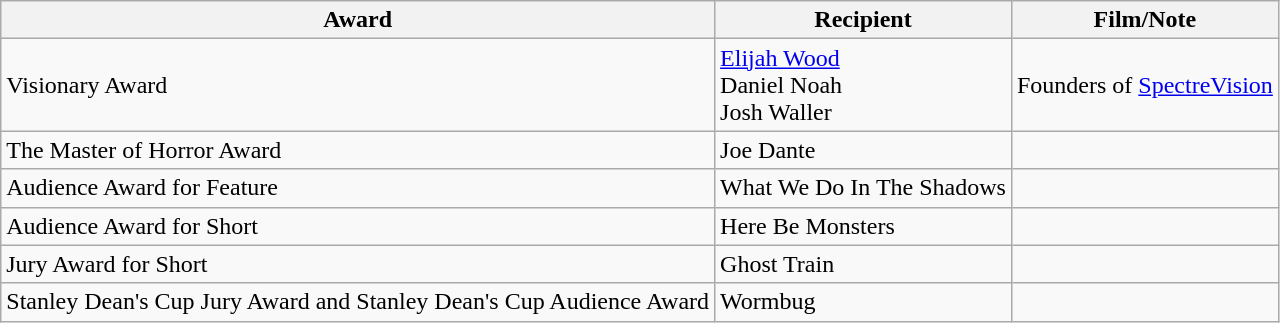<table class="wikitable">
<tr>
<th>Award</th>
<th>Recipient</th>
<th>Film/Note</th>
</tr>
<tr>
<td>Visionary Award</td>
<td><a href='#'>Elijah Wood</a><br>Daniel Noah<br>Josh Waller</td>
<td>Founders of <a href='#'>SpectreVision</a></td>
</tr>
<tr>
<td>The Master of Horror Award</td>
<td>Joe Dante</td>
<td></td>
</tr>
<tr>
<td>Audience Award for Feature</td>
<td>What We Do In The Shadows</td>
<td></td>
</tr>
<tr>
<td>Audience Award for Short</td>
<td>Here Be Monsters</td>
<td></td>
</tr>
<tr>
<td>Jury Award for Short</td>
<td>Ghost Train</td>
<td></td>
</tr>
<tr>
<td>Stanley Dean's Cup Jury Award and Stanley Dean's Cup Audience Award</td>
<td>Wormbug</td>
<td></td>
</tr>
</table>
